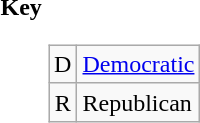<table>
<tr valign=top>
<th>Key</th>
<td><br><table class=wikitable>
<tr>
<td align=center >D</td>
<td><a href='#'>Democratic</a></td>
</tr>
<tr>
<td align=center >R</td>
<td>Republican</td>
</tr>
</table>
</td>
</tr>
</table>
